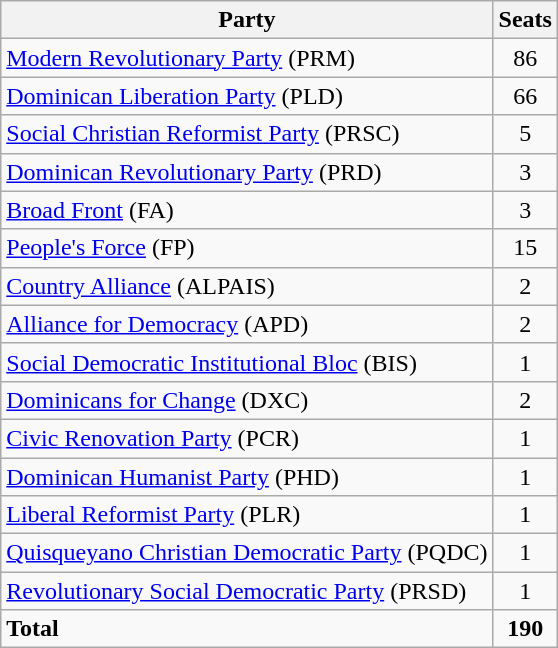<table class="wikitable" style="text-align:center;">
<tr>
<th>Party</th>
<th>Seats</th>
</tr>
<tr>
<td align="left"><a href='#'>Modern Revolutionary Party</a> (PRM)</td>
<td>86</td>
</tr>
<tr>
<td align="left"><a href='#'>Dominican Liberation Party</a> (PLD)</td>
<td>66</td>
</tr>
<tr>
<td align="left"><a href='#'>Social Christian Reformist Party</a> (PRSC)</td>
<td>5</td>
</tr>
<tr>
<td align="left"><a href='#'>Dominican Revolutionary Party</a> (PRD)</td>
<td>3</td>
</tr>
<tr>
<td align="left"><a href='#'>Broad Front</a> (FA)</td>
<td>3</td>
</tr>
<tr>
<td align="left"><a href='#'>People's Force</a> (FP)</td>
<td>15</td>
</tr>
<tr>
<td align="left"><a href='#'>Country Alliance</a> (ALPAIS)</td>
<td>2</td>
</tr>
<tr>
<td align="left"><a href='#'>Alliance for Democracy</a> (APD)</td>
<td>2</td>
</tr>
<tr>
<td align="left"><a href='#'>Social Democratic Institutional Bloc</a> (BIS)</td>
<td>1</td>
</tr>
<tr>
<td align="left"><a href='#'>Dominicans for Change</a> (DXC)</td>
<td>2</td>
</tr>
<tr>
<td align="left"><a href='#'>Civic Renovation Party</a> (PCR)</td>
<td>1</td>
</tr>
<tr>
<td align="left"><a href='#'>Dominican Humanist Party</a> (PHD)</td>
<td>1</td>
</tr>
<tr>
<td align="left"><a href='#'>Liberal Reformist Party</a> (PLR)</td>
<td>1</td>
</tr>
<tr>
<td align="left"><a href='#'>Quisqueyano Christian Democratic Party</a> (PQDC)</td>
<td>1</td>
</tr>
<tr>
<td align="left"><a href='#'>Revolutionary Social Democratic Party</a> (PRSD)</td>
<td>1</td>
</tr>
<tr>
<td align="left"><strong>Total</strong></td>
<td><strong>190</strong></td>
</tr>
</table>
